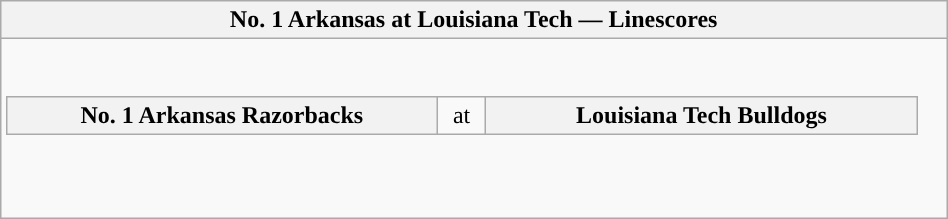<table class="wikitable collapsible collapsed" style="float:right">
<tr>
<th>No. 1 Arkansas at Louisiana Tech — Linescores</th>
</tr>
<tr>
<td><br><table class="wikitable">
<tr>
<th style="width: 280px; ">No. 1 Arkansas Razorbacks</th>
<td style="width: 25px; text-align:center">at</td>
<th style="width: 280px; ">Louisiana Tech Bulldogs</th>
</tr>
</table>
<br><br></td>
</tr>
</table>
